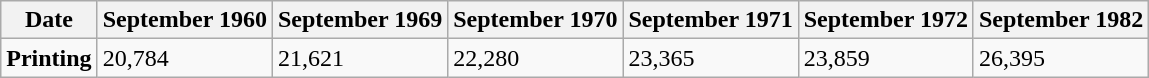<table class="wikitable">
<tr>
<th>Date</th>
<th>September 1960</th>
<th>September 1969</th>
<th>September 1970</th>
<th>September 1971</th>
<th>September 1972</th>
<th>September 1982</th>
</tr>
<tr>
<td><strong>Printing</strong></td>
<td>20,784</td>
<td>21,621</td>
<td>22,280</td>
<td>23,365</td>
<td>23,859</td>
<td>26,395</td>
</tr>
</table>
